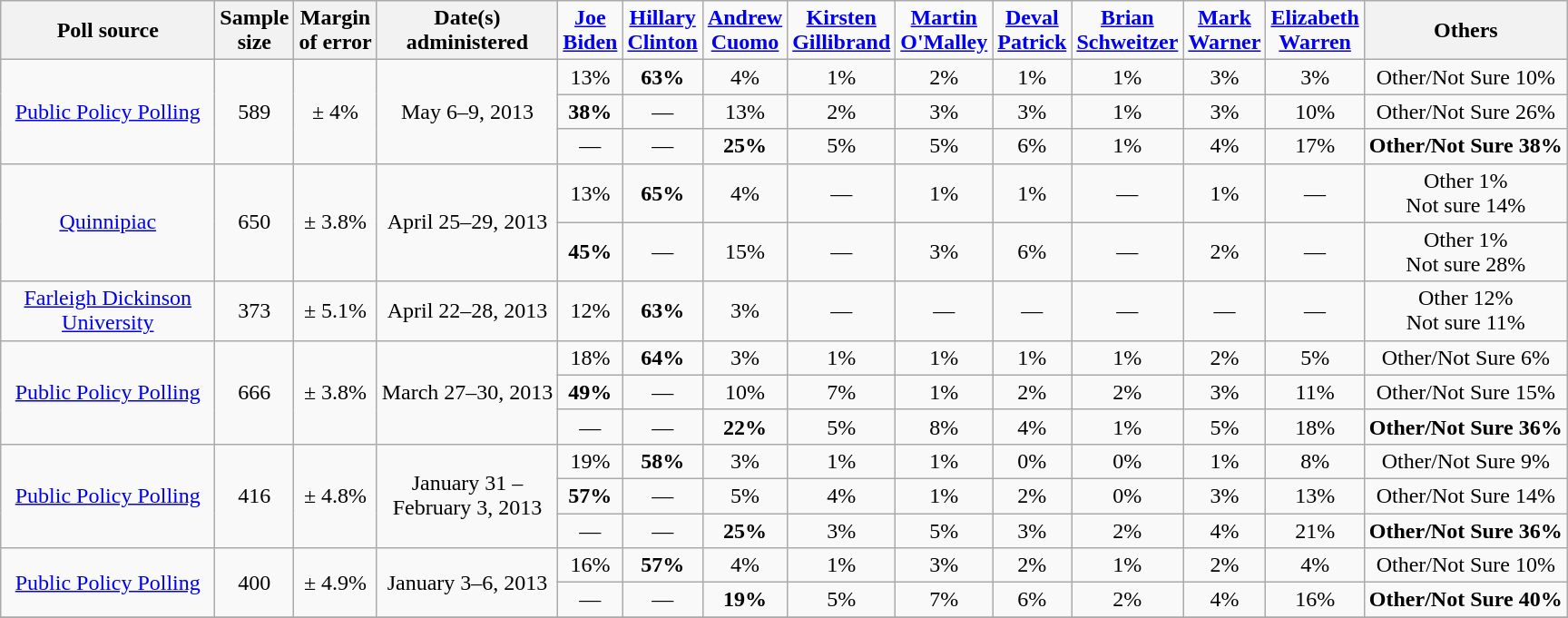<table class="wikitable" style="text-align:center">
<tr>
<th style="width:150px;">Poll source</th>
<th>Sample<br>size</th>
<th>Margin<br> of error</th>
<th>Date(s)<br> administered</th>
<td><strong><a href='#'>Joe<br>Biden</a></strong></td>
<td><strong><a href='#'>Hillary<br>Clinton</a></strong></td>
<td><strong><a href='#'>Andrew<br>Cuomo</a></strong></td>
<td><strong><a href='#'>Kirsten<br>Gillibrand</a></strong></td>
<td><strong><a href='#'>Martin<br>O'Malley</a></strong></td>
<td><strong><a href='#'>Deval<br>Patrick</a></strong></td>
<td><strong><a href='#'>Brian<br>Schweitzer</a></strong></td>
<td><strong><a href='#'>Mark<br>Warner</a></strong></td>
<td><strong><a href='#'>Elizabeth<br>Warren</a></strong></td>
<th>Others</th>
</tr>
<tr>
<td rowspan=3><a href='#'>Public Policy Polling</a></td>
<td rowspan=3>589</td>
<td rowspan=3>± 4%</td>
<td rowspan=3>May 6–9, 2013</td>
<td>13%</td>
<td><strong>63%</strong></td>
<td>4%</td>
<td>1%</td>
<td>2%</td>
<td>1%</td>
<td>1%</td>
<td>3%</td>
<td>3%</td>
<td>Other/Not Sure 10%</td>
</tr>
<tr>
<td><strong>38%</strong></td>
<td>—</td>
<td>13%</td>
<td>2%</td>
<td>3%</td>
<td>3%</td>
<td>1%</td>
<td>3%</td>
<td>10%</td>
<td>Other/Not Sure 26%</td>
</tr>
<tr>
<td>—</td>
<td>—</td>
<td><strong>25%</strong></td>
<td>5%</td>
<td>5%</td>
<td>6%</td>
<td>1%</td>
<td>4%</td>
<td>17%</td>
<td><span><strong>Other/Not Sure 38%</strong></span></td>
</tr>
<tr>
<td rowspan=2><a href='#'>Quinnipiac</a></td>
<td rowspan=2>650</td>
<td rowspan=2>± 3.8%</td>
<td rowspan=2>April 25–29, 2013</td>
<td>13%</td>
<td><strong>65%</strong></td>
<td>4%</td>
<td>—</td>
<td>1%</td>
<td>1%</td>
<td>—</td>
<td>1%</td>
<td>—</td>
<td>Other 1%<br>Not sure 14%</td>
</tr>
<tr>
<td><strong>45%</strong></td>
<td>—</td>
<td>15%</td>
<td>—</td>
<td>3%</td>
<td>6%</td>
<td>—</td>
<td>2%</td>
<td>—</td>
<td>Other 1%<br>Not sure 28%</td>
</tr>
<tr>
<td><a href='#'>Farleigh Dickinson University</a></td>
<td>373</td>
<td>± 5.1%</td>
<td>April 22–28, 2013</td>
<td>12%</td>
<td><strong>63%</strong></td>
<td>3%</td>
<td>—</td>
<td>—</td>
<td>—</td>
<td>—</td>
<td>—</td>
<td>—</td>
<td>Other 12%<br>Not sure 11%</td>
</tr>
<tr>
<td rowspan=3><a href='#'>Public Policy Polling</a></td>
<td rowspan=3>666</td>
<td rowspan=3>± 3.8%</td>
<td rowspan=3>March 27–30, 2013</td>
<td>18%</td>
<td><strong>64%</strong></td>
<td>3%</td>
<td>1%</td>
<td>1%</td>
<td>1%</td>
<td>1%</td>
<td>2%</td>
<td>5%</td>
<td>Other/Not Sure 6%</td>
</tr>
<tr>
<td><strong>49%</strong></td>
<td>—</td>
<td>10%</td>
<td>7%</td>
<td>1%</td>
<td>2%</td>
<td>2%</td>
<td>3%</td>
<td>11%</td>
<td>Other/Not Sure 15%</td>
</tr>
<tr>
<td>—</td>
<td>—</td>
<td><strong>22%</strong></td>
<td>5%</td>
<td>8%</td>
<td>4%</td>
<td>1%</td>
<td>5%</td>
<td>18%</td>
<td><span><strong>Other/Not Sure 36%</strong></span></td>
</tr>
<tr>
<td rowspan=3><a href='#'>Public Policy Polling</a></td>
<td rowspan=3>416</td>
<td rowspan=3>± 4.8%</td>
<td rowspan=3>January 31 –<br>February 3, 2013</td>
<td>19%</td>
<td><strong>58%</strong></td>
<td>3%</td>
<td>1%</td>
<td>1%</td>
<td>0%</td>
<td>0%</td>
<td>1%</td>
<td>8%</td>
<td>Other/Not Sure 9%</td>
</tr>
<tr>
<td><strong>57%</strong></td>
<td>—</td>
<td>5%</td>
<td>4%</td>
<td>1%</td>
<td>2%</td>
<td>0%</td>
<td>3%</td>
<td>13%</td>
<td>Other/Not Sure 14%</td>
</tr>
<tr>
<td>—</td>
<td>—</td>
<td><strong>25%</strong></td>
<td>3%</td>
<td>5%</td>
<td>3%</td>
<td>2%</td>
<td>4%</td>
<td>21%</td>
<td><span><strong>Other/Not Sure 36%</strong></span></td>
</tr>
<tr>
<td rowspan=2><a href='#'>Public Policy Polling</a></td>
<td rowspan=2>400</td>
<td rowspan=2>± 4.9%</td>
<td rowspan=2>January 3–6, 2013</td>
<td>16%</td>
<td><strong>57%</strong></td>
<td>4%</td>
<td>1%</td>
<td>3%</td>
<td>2%</td>
<td>1%</td>
<td>2%</td>
<td>4%</td>
<td>Other/Not Sure 10%</td>
</tr>
<tr>
<td>—</td>
<td>—</td>
<td><strong>19%</strong></td>
<td>5%</td>
<td>7%</td>
<td>6%</td>
<td>2%</td>
<td>4%</td>
<td>16%</td>
<td><span><strong>Other/Not Sure 40%</strong></span></td>
</tr>
<tr>
</tr>
</table>
